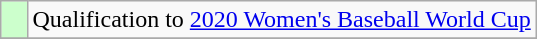<table class="wikitable" align=right>
<tr>
<td width=10px bgcolor=ccffcc></td>
<td>Qualification to <a href='#'>2020 Women's Baseball World Cup</a></td>
</tr>
<tr>
</tr>
</table>
